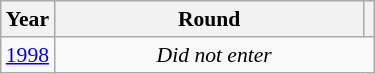<table class="wikitable" style="text-align: center; font-size:90%">
<tr>
<th>Year</th>
<th style="width:200px">Round</th>
<th></th>
</tr>
<tr>
<td><a href='#'>1998</a></td>
<td colspan="2"><em>Did not enter</em></td>
</tr>
</table>
